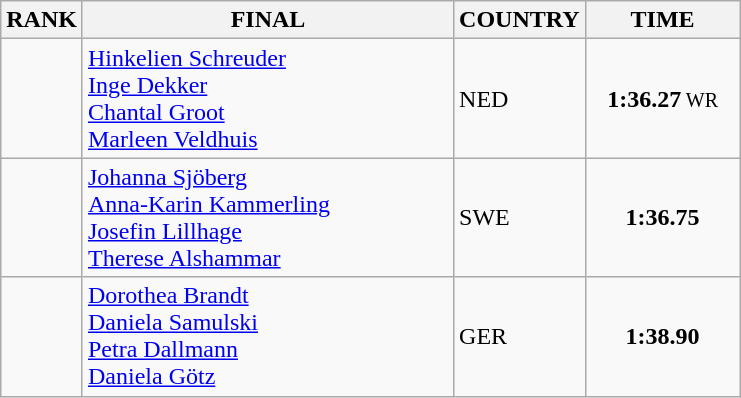<table class="wikitable">
<tr>
<th>RANK</th>
<th align="left" style="width: 15em">FINAL</th>
<th>COUNTRY</th>
<th style="width: 6em">TIME</th>
</tr>
<tr>
<td align="center"></td>
<td><a href='#'>Hinkelien Schreuder</a><br><a href='#'>Inge Dekker</a><br><a href='#'>Chantal Groot</a><br><a href='#'>Marleen Veldhuis</a></td>
<td> NED</td>
<td align="center"><strong>1:36.27</strong><small> WR</small></td>
</tr>
<tr>
<td align="center"></td>
<td><a href='#'>Johanna Sjöberg</a><br><a href='#'>Anna-Karin Kammerling</a><br><a href='#'>Josefin Lillhage</a><br><a href='#'>Therese Alshammar</a></td>
<td> SWE</td>
<td align="center"><strong>1:36.75</strong></td>
</tr>
<tr>
<td align="center"></td>
<td><a href='#'>Dorothea Brandt</a><br><a href='#'>Daniela Samulski</a><br><a href='#'>Petra Dallmann</a><br><a href='#'>Daniela Götz</a></td>
<td> GER</td>
<td align="center"><strong>1:38.90</strong></td>
</tr>
</table>
